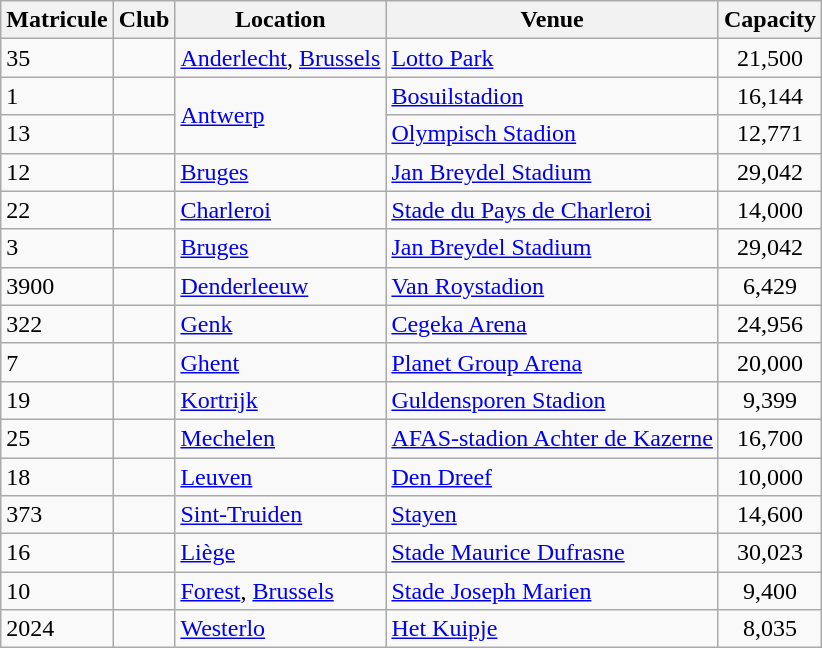<table class="wikitable sortable">
<tr>
<th>Matricule</th>
<th>Club</th>
<th>Location</th>
<th>Venue</th>
<th>Capacity </th>
</tr>
<tr>
<td>35</td>
<td></td>
<td><a href='#'>Anderlecht</a>, <a href='#'>Brussels</a></td>
<td><a href='#'>Lotto Park</a></td>
<td style="text-align: center;">21,500</td>
</tr>
<tr>
<td>1</td>
<td></td>
<td rowspan="2"><a href='#'>Antwerp</a></td>
<td><a href='#'>Bosuilstadion</a></td>
<td style="text-align: center;">16,144</td>
</tr>
<tr>
<td>13</td>
<td></td>
<td><a href='#'>Olympisch Stadion</a></td>
<td style="text-align: center;">12,771</td>
</tr>
<tr>
<td>12</td>
<td></td>
<td><a href='#'>Bruges</a></td>
<td><a href='#'>Jan Breydel Stadium</a></td>
<td style="text-align: center;">29,042</td>
</tr>
<tr>
<td>22</td>
<td></td>
<td><a href='#'>Charleroi</a></td>
<td><a href='#'>Stade du Pays de Charleroi</a></td>
<td style="text-align: center;">14,000</td>
</tr>
<tr>
<td>3</td>
<td></td>
<td><a href='#'>Bruges</a></td>
<td><a href='#'>Jan Breydel Stadium</a></td>
<td style="text-align: center;">29,042</td>
</tr>
<tr>
<td>3900</td>
<td></td>
<td><a href='#'>Denderleeuw</a></td>
<td><a href='#'>Van Roystadion</a></td>
<td style="text-align: center;">6,429</td>
</tr>
<tr>
<td>322</td>
<td></td>
<td><a href='#'>Genk</a></td>
<td><a href='#'>Cegeka Arena</a></td>
<td style="text-align: center;">24,956</td>
</tr>
<tr>
<td>7</td>
<td></td>
<td><a href='#'>Ghent</a></td>
<td><a href='#'>Planet Group Arena</a></td>
<td style="text-align: center;">20,000</td>
</tr>
<tr>
<td>19</td>
<td></td>
<td><a href='#'>Kortrijk</a></td>
<td><a href='#'>Guldensporen Stadion</a></td>
<td style="text-align: center;">9,399</td>
</tr>
<tr>
<td>25</td>
<td></td>
<td><a href='#'>Mechelen</a></td>
<td><a href='#'>AFAS-stadion Achter de Kazerne</a></td>
<td style="text-align: center;">16,700</td>
</tr>
<tr>
<td>18</td>
<td></td>
<td><a href='#'>Leuven</a></td>
<td><a href='#'>Den Dreef</a></td>
<td style="text-align: center;">10,000</td>
</tr>
<tr>
<td>373</td>
<td></td>
<td><a href='#'>Sint-Truiden</a></td>
<td><a href='#'>Stayen</a></td>
<td style="text-align: center;">14,600</td>
</tr>
<tr>
<td>16</td>
<td></td>
<td><a href='#'>Liège</a></td>
<td><a href='#'>Stade Maurice Dufrasne</a></td>
<td style="text-align: center;">30,023</td>
</tr>
<tr>
<td>10</td>
<td></td>
<td><a href='#'>Forest</a>, <a href='#'>Brussels</a></td>
<td><a href='#'>Stade Joseph Marien</a></td>
<td style="text-align: center;">9,400</td>
</tr>
<tr>
<td>2024</td>
<td></td>
<td><a href='#'>Westerlo</a></td>
<td><a href='#'>Het Kuipje</a></td>
<td style="text-align: center;">8,035</td>
</tr>
</table>
